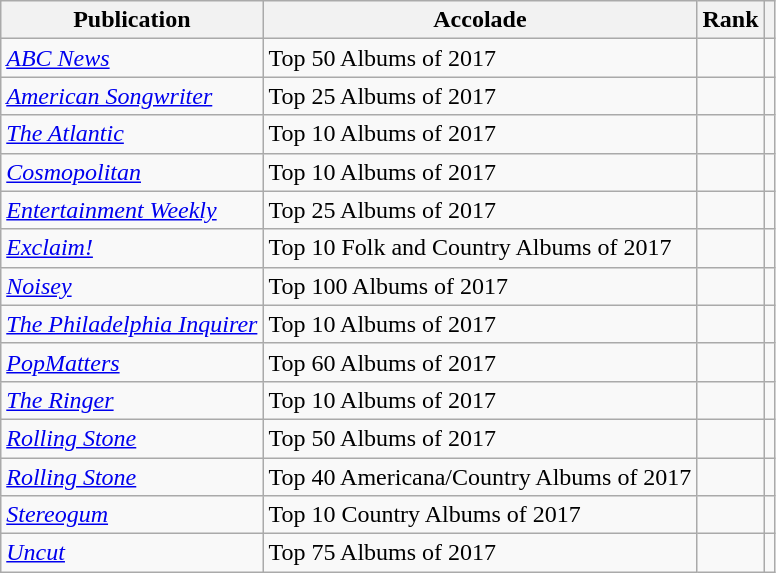<table class="sortable wikitable">
<tr>
<th>Publication</th>
<th>Accolade</th>
<th>Rank</th>
<th class="unsortable"></th>
</tr>
<tr>
<td><em><a href='#'>ABC News</a></em></td>
<td>Top 50 Albums of 2017</td>
<td></td>
<td></td>
</tr>
<tr>
<td><em><a href='#'>American Songwriter</a></em></td>
<td>Top 25 Albums of 2017</td>
<td></td>
<td></td>
</tr>
<tr>
<td><em><a href='#'>The Atlantic</a></em></td>
<td>Top 10 Albums of 2017</td>
<td></td>
<td></td>
</tr>
<tr>
<td><em><a href='#'>Cosmopolitan</a></em></td>
<td>Top 10 Albums of 2017</td>
<td></td>
<td></td>
</tr>
<tr>
<td><em><a href='#'>Entertainment Weekly</a></em></td>
<td>Top 25 Albums of 2017</td>
<td></td>
<td></td>
</tr>
<tr>
<td><em><a href='#'>Exclaim!</a></em></td>
<td>Top 10 Folk and Country Albums of 2017</td>
<td></td>
<td></td>
</tr>
<tr>
<td><em><a href='#'>Noisey</a></em></td>
<td>Top 100 Albums of 2017</td>
<td></td>
<td></td>
</tr>
<tr>
<td><em><a href='#'>The Philadelphia Inquirer</a></em></td>
<td>Top 10 Albums of 2017</td>
<td></td>
<td></td>
</tr>
<tr>
<td><em><a href='#'>PopMatters</a></em></td>
<td>Top 60 Albums of 2017</td>
<td></td>
<td></td>
</tr>
<tr>
<td><em><a href='#'>The Ringer</a></em></td>
<td>Top 10 Albums of 2017</td>
<td></td>
<td></td>
</tr>
<tr>
<td><em><a href='#'>Rolling Stone</a></em></td>
<td>Top 50 Albums of 2017</td>
<td></td>
<td></td>
</tr>
<tr>
<td><em><a href='#'>Rolling Stone</a></em></td>
<td>Top 40 Americana/Country Albums of 2017</td>
<td></td>
<td></td>
</tr>
<tr>
<td><em><a href='#'>Stereogum</a></em></td>
<td>Top 10 Country Albums of 2017</td>
<td></td>
<td></td>
</tr>
<tr>
<td><em><a href='#'>Uncut</a></em></td>
<td>Top 75 Albums of 2017</td>
<td></td>
<td></td>
</tr>
</table>
